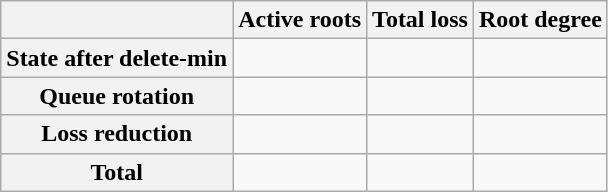<table class="wikitable">
<tr>
<th></th>
<th>Active roots</th>
<th>Total loss</th>
<th>Root degree</th>
</tr>
<tr>
<th>State after delete-min</th>
<td></td>
<td></td>
<td></td>
</tr>
<tr>
<th>Queue rotation</th>
<td></td>
<td></td>
<td></td>
</tr>
<tr>
<th>Loss reduction</th>
<td></td>
<td></td>
<td></td>
</tr>
<tr>
<th>Total</th>
<td></td>
<td></td>
<td></td>
</tr>
</table>
